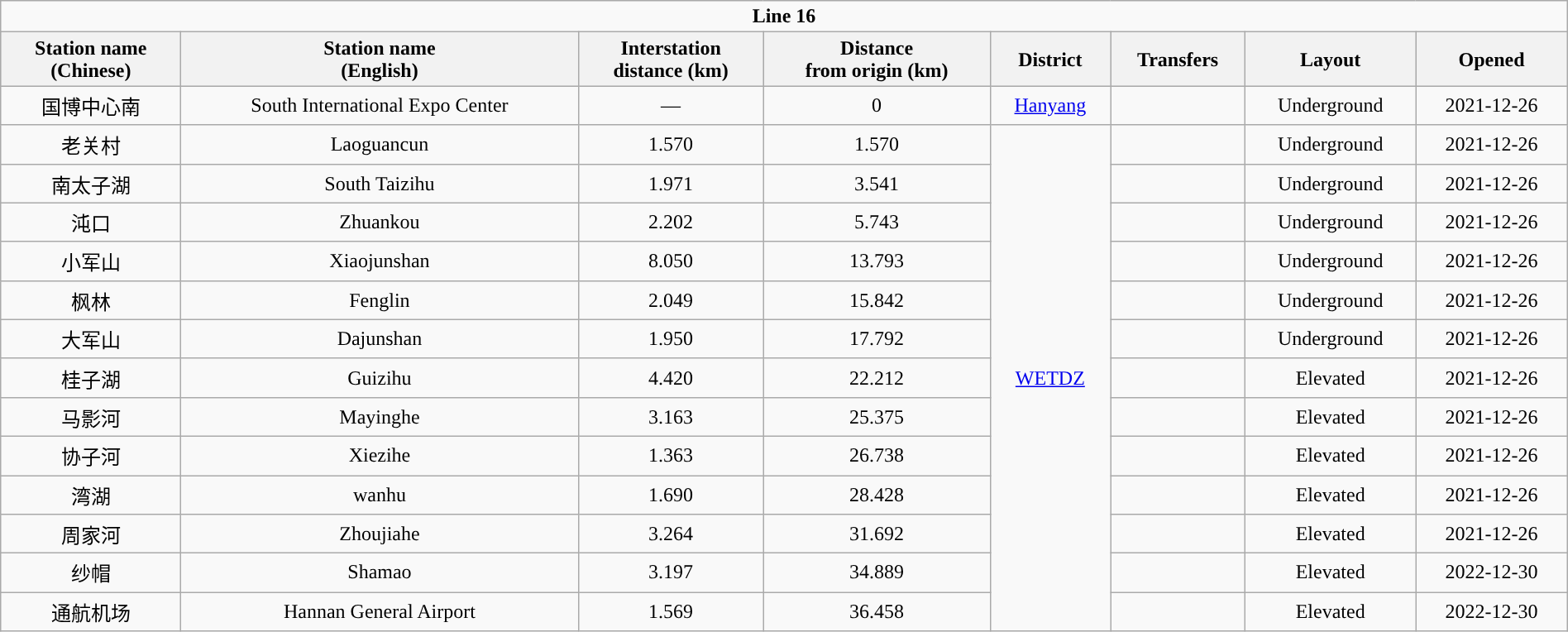<table class="wikitable" style="width:100%; text-align: center;">
<tr>
<td align=center colspan=10><span><strong>Line 16</strong></span></td>
</tr>
<tr bgcolor="#CCCCCC">
<th>Station name<br>(Chinese)</th>
<th>Station name<br>(English)</th>
<th>Interstation<br>distance (km)</th>
<th>Distance<br>from origin (km)</th>
<th>District</th>
<th>Transfers</th>
<th>Layout</th>
<th>Opened</th>
</tr>
<tr>
<td>国博中心南</td>
<td>South International Expo Center</td>
<td>—</td>
<td>0</td>
<td><a href='#'>Hanyang</a></td>
<td> <em></em></td>
<td>Underground</td>
<td>2021-12-26</td>
</tr>
<tr>
<td>老关村</td>
<td>Laoguancun</td>
<td>1.570</td>
<td>1.570</td>
<td rowspan="13"><a href='#'>WETDZ</a></td>
<td></td>
<td>Underground</td>
<td>2021-12-26</td>
</tr>
<tr>
<td>南太子湖</td>
<td>South Taizihu</td>
<td>1.971</td>
<td>3.541</td>
<td></td>
<td>Underground</td>
<td>2021-12-26</td>
</tr>
<tr>
<td>沌口</td>
<td>Zhuankou</td>
<td>2.202</td>
<td>5.743</td>
<td></td>
<td>Underground</td>
<td>2021-12-26</td>
</tr>
<tr>
<td>小军山</td>
<td>Xiaojunshan</td>
<td>8.050</td>
<td>13.793</td>
<td></td>
<td>Underground</td>
<td>2021-12-26</td>
</tr>
<tr>
<td>枫林</td>
<td>Fenglin</td>
<td>2.049</td>
<td>15.842</td>
<td></td>
<td>Underground</td>
<td>2021-12-26</td>
</tr>
<tr>
<td>大军山</td>
<td>Dajunshan</td>
<td>1.950</td>
<td>17.792</td>
<td></td>
<td>Underground</td>
<td>2021-12-26</td>
</tr>
<tr>
<td>桂子湖</td>
<td>Guizihu</td>
<td>4.420</td>
<td>22.212</td>
<td></td>
<td>Elevated</td>
<td>2021-12-26</td>
</tr>
<tr>
<td>马影河</td>
<td>Mayinghe</td>
<td>3.163</td>
<td>25.375</td>
<td></td>
<td>Elevated</td>
<td>2021-12-26</td>
</tr>
<tr>
<td>协子河</td>
<td>Xiezihe</td>
<td>1.363</td>
<td>26.738</td>
<td></td>
<td>Elevated</td>
<td>2021-12-26</td>
</tr>
<tr>
<td>湾湖</td>
<td>wanhu</td>
<td>1.690</td>
<td>28.428</td>
<td></td>
<td>Elevated</td>
<td>2021-12-26</td>
</tr>
<tr>
<td>周家河</td>
<td>Zhoujiahe</td>
<td>3.264</td>
<td>31.692</td>
<td></td>
<td>Elevated</td>
<td>2021-12-26</td>
</tr>
<tr>
<td>纱帽</td>
<td>Shamao</td>
<td>3.197</td>
<td>34.889</td>
<td></td>
<td>Elevated</td>
<td>2022-12-30</td>
</tr>
<tr>
<td>通航机场</td>
<td>Hannan General Airport</td>
<td>1.569</td>
<td>36.458</td>
<td></td>
<td>Elevated</td>
<td>2022-12-30</td>
</tr>
</table>
